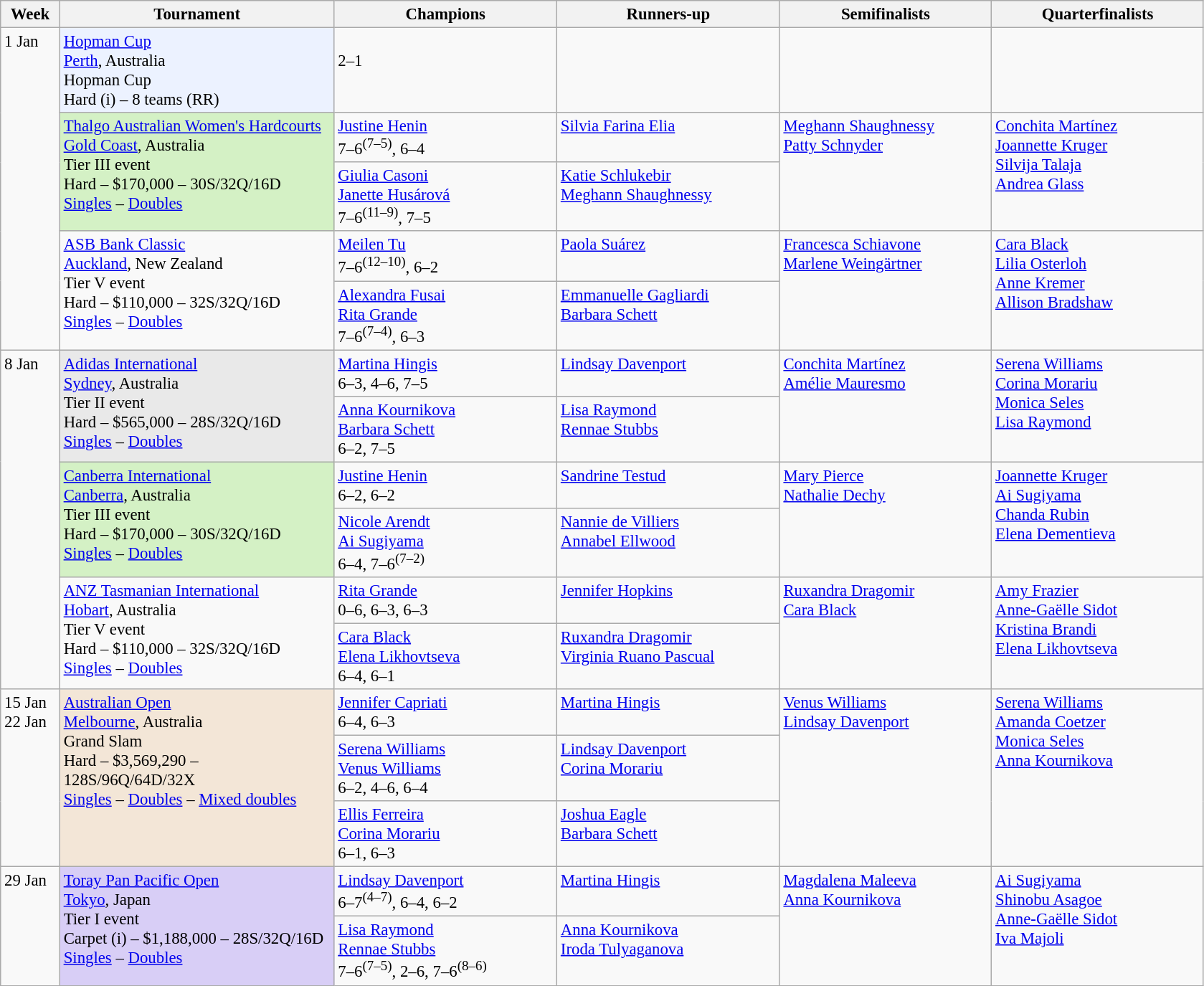<table class=wikitable style=font-size:95%>
<tr>
<th style="width:48px;">Week</th>
<th style="width:248px;">Tournament</th>
<th style="width:200px;">Champions</th>
<th style="width:200px;">Runners-up</th>
<th style="width:190px;">Semifinalists</th>
<th style="width:190px;">Quarterfinalists</th>
</tr>
<tr valign=top>
<td rowspan=5>1 Jan</td>
<td style="background:#ECF2FF;"><a href='#'>Hopman Cup</a><br> <a href='#'>Perth</a>, Australia<br>Hopman Cup<br> Hard (i) – 8 teams (RR)</td>
<td><br>2–1</td>
<td></td>
<td><br><br></td>
<td><br><br></td>
</tr>
<tr valign="top">
<td rowspan=2 bgcolor=#D4F1C5><a href='#'>Thalgo Australian Women's Hardcourts</a><br> <a href='#'>Gold Coast</a>, Australia <br>Tier III event <br> Hard – $170,000 – 30S/32Q/16D<br><a href='#'>Singles</a> – <a href='#'>Doubles</a></td>
<td> <a href='#'>Justine Henin</a>  <br> 7–6<sup>(7–5)</sup>, 6–4</td>
<td> <a href='#'>Silvia Farina Elia</a></td>
<td rowspan=2> <a href='#'>Meghann Shaughnessy</a><br> <a href='#'>Patty Schnyder</a></td>
<td rowspan=2> <a href='#'>Conchita Martínez</a>  <br>  <a href='#'>Joannette Kruger</a> <br> <a href='#'>Silvija Talaja</a><br>   <a href='#'>Andrea Glass</a></td>
</tr>
<tr valign="top">
<td> <a href='#'>Giulia Casoni</a> <br>  <a href='#'>Janette Husárová</a> <br>7–6<sup>(11–9)</sup>, 7–5</td>
<td> <a href='#'>Katie Schlukebir</a> <br>  <a href='#'>Meghann Shaughnessy</a></td>
</tr>
<tr valign="top">
<td rowspan=2><a href='#'>ASB Bank Classic</a><br> <a href='#'>Auckland</a>, New Zealand <br>Tier V event<br>Hard – $110,000 – 32S/32Q/16D<br><a href='#'>Singles</a> – <a href='#'>Doubles</a></td>
<td> <a href='#'>Meilen Tu</a>  <br> 7–6<sup>(12–10)</sup>, 6–2</td>
<td> <a href='#'>Paola Suárez</a></td>
<td rowspan=2> <a href='#'>Francesca Schiavone</a><br> <a href='#'>Marlene Weingärtner</a></td>
<td rowspan=2> <a href='#'>Cara Black</a>  <br>  <a href='#'>Lilia Osterloh</a> <br> <a href='#'>Anne Kremer</a><br>   <a href='#'>Allison Bradshaw</a></td>
</tr>
<tr valign="top">
<td> <a href='#'>Alexandra Fusai</a> <br>  <a href='#'>Rita Grande</a> <br>7–6<sup>(7–4)</sup>, 6–3</td>
<td> <a href='#'>Emmanuelle Gagliardi</a> <br>  <a href='#'>Barbara Schett</a></td>
</tr>
<tr valign="top">
<td rowspan=6>8 Jan</td>
<td rowspan=2 style="background:#e9e9e9;"><a href='#'>Adidas International</a><br> <a href='#'>Sydney</a>, Australia <br>Tier II event <br> Hard – $565,000 – 28S/32Q/16D<br><a href='#'>Singles</a> – <a href='#'>Doubles</a></td>
<td> <a href='#'>Martina Hingis</a>  <br> 6–3, 4–6, 7–5</td>
<td> <a href='#'>Lindsay Davenport</a></td>
<td rowspan=2> <a href='#'>Conchita Martínez</a><br> <a href='#'>Amélie Mauresmo</a></td>
<td rowspan=2> <a href='#'>Serena Williams</a>  <br>  <a href='#'>Corina Morariu</a> <br> <a href='#'>Monica Seles</a><br>   <a href='#'>Lisa Raymond</a></td>
</tr>
<tr valign="top">
<td> <a href='#'>Anna Kournikova</a> <br>  <a href='#'>Barbara Schett</a> <br>6–2, 7–5</td>
<td> <a href='#'>Lisa Raymond</a> <br>  <a href='#'>Rennae Stubbs</a></td>
</tr>
<tr valign="top">
<td rowspan=2 bgcolor=#D4F1C5><a href='#'>Canberra International</a><br> <a href='#'>Canberra</a>, Australia <br>Tier III event <br> Hard – $170,000 – 30S/32Q/16D<br><a href='#'>Singles</a> – <a href='#'>Doubles</a></td>
<td> <a href='#'>Justine Henin</a>  <br> 6–2, 6–2</td>
<td> <a href='#'>Sandrine Testud</a></td>
<td rowspan=2> <a href='#'>Mary Pierce</a><br> <a href='#'>Nathalie Dechy</a></td>
<td rowspan=2> <a href='#'>Joannette Kruger</a>  <br>  <a href='#'>Ai Sugiyama</a> <br> <a href='#'>Chanda Rubin</a><br>   <a href='#'>Elena Dementieva</a></td>
</tr>
<tr valign="top">
<td> <a href='#'>Nicole Arendt</a> <br>  <a href='#'>Ai Sugiyama</a> <br>6–4, 7–6<sup>(7–2)</sup></td>
<td> <a href='#'>Nannie de Villiers</a> <br>  <a href='#'>Annabel Ellwood</a></td>
</tr>
<tr valign="top">
<td rowspan=2><a href='#'>ANZ Tasmanian International</a><br> <a href='#'>Hobart</a>, Australia <br>Tier V event <br> Hard – $110,000 – 32S/32Q/16D<br><a href='#'>Singles</a> – <a href='#'>Doubles</a></td>
<td> <a href='#'>Rita Grande</a>  <br> 0–6, 6–3, 6–3</td>
<td> <a href='#'>Jennifer Hopkins</a></td>
<td rowspan=2> <a href='#'>Ruxandra Dragomir</a><br> <a href='#'>Cara Black</a></td>
<td rowspan=2> <a href='#'>Amy Frazier</a>  <br>  <a href='#'>Anne-Gaëlle Sidot</a> <br> <a href='#'>Kristina Brandi</a><br>   <a href='#'>Elena Likhovtseva</a></td>
</tr>
<tr valign="top">
<td> <a href='#'>Cara Black</a> <br>  <a href='#'>Elena Likhovtseva</a> <br>6–4, 6–1</td>
<td> <a href='#'>Ruxandra Dragomir</a> <br>  <a href='#'>Virginia Ruano Pascual</a></td>
</tr>
<tr valign="top">
<td rowspan=3>15 Jan<br>22 Jan</td>
<td rowspan=3 bgcolor=#F3E6D7><a href='#'>Australian Open</a><br> <a href='#'>Melbourne</a>, Australia <br>Grand Slam<br>Hard – $3,569,290 – 128S/96Q/64D/32X<br><a href='#'>Singles</a> – <a href='#'>Doubles</a> – <a href='#'>Mixed doubles</a></td>
<td> <a href='#'>Jennifer Capriati</a>  <br> 6–4, 6–3</td>
<td> <a href='#'>Martina Hingis</a></td>
<td rowspan=3> <a href='#'>Venus Williams</a><br> <a href='#'>Lindsay Davenport</a></td>
<td rowspan=3> <a href='#'>Serena Williams</a>  <br>  <a href='#'>Amanda Coetzer</a> <br> <a href='#'>Monica Seles</a><br>   <a href='#'>Anna Kournikova</a></td>
</tr>
<tr valign="top">
<td> <a href='#'>Serena Williams</a> <br>  <a href='#'>Venus Williams</a> <br>6–2, 4–6, 6–4</td>
<td> <a href='#'>Lindsay Davenport</a> <br>  <a href='#'>Corina Morariu</a></td>
</tr>
<tr valign="top">
<td> <a href='#'>Ellis Ferreira</a> <br>  <a href='#'>Corina Morariu</a> <br>6–1, 6–3</td>
<td> <a href='#'>Joshua Eagle</a> <br>  <a href='#'>Barbara Schett</a></td>
</tr>
<tr valign="top">
<td rowspan=2>29 Jan</td>
<td rowspan=2 bgcolor=#d8cef6><a href='#'>Toray Pan Pacific Open</a><br> <a href='#'>Tokyo</a>, Japan <br>Tier I event <br> Carpet (i) – $1,188,000 – 28S/32Q/16D<br><a href='#'>Singles</a> – <a href='#'>Doubles</a></td>
<td> <a href='#'>Lindsay Davenport</a>  <br> 6–7<sup>(4–7)</sup>, 6–4, 6–2</td>
<td> <a href='#'>Martina Hingis</a></td>
<td rowspan=2> <a href='#'>Magdalena Maleeva</a><br> <a href='#'>Anna Kournikova</a></td>
<td rowspan=2> <a href='#'>Ai Sugiyama</a>  <br>  <a href='#'>Shinobu Asagoe</a> <br> <a href='#'>Anne-Gaëlle Sidot</a><br>   <a href='#'>Iva Majoli</a></td>
</tr>
<tr valign="top">
<td> <a href='#'>Lisa Raymond</a> <br>  <a href='#'>Rennae Stubbs</a> <br>7–6<sup>(7–5)</sup>, 2–6, 7–6<sup>(8–6)</sup></td>
<td> <a href='#'>Anna Kournikova</a> <br>  <a href='#'>Iroda Tulyaganova</a></td>
</tr>
</table>
